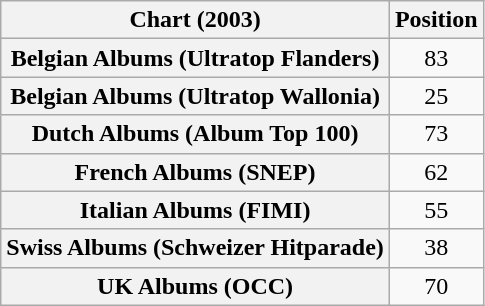<table class="wikitable sortable plainrowheaders" style="text-align:center">
<tr>
<th scope="col">Chart (2003)</th>
<th scope="col">Position</th>
</tr>
<tr>
<th scope="row">Belgian Albums (Ultratop Flanders)</th>
<td>83</td>
</tr>
<tr>
<th scope="row">Belgian Albums (Ultratop Wallonia)</th>
<td>25</td>
</tr>
<tr>
<th scope="row">Dutch Albums (Album Top 100)</th>
<td>73</td>
</tr>
<tr>
<th scope="row">French Albums (SNEP)</th>
<td>62</td>
</tr>
<tr>
<th scope="row">Italian Albums (FIMI)</th>
<td>55</td>
</tr>
<tr>
<th scope="row">Swiss Albums (Schweizer Hitparade)</th>
<td>38</td>
</tr>
<tr>
<th scope="row">UK Albums (OCC)</th>
<td>70</td>
</tr>
</table>
